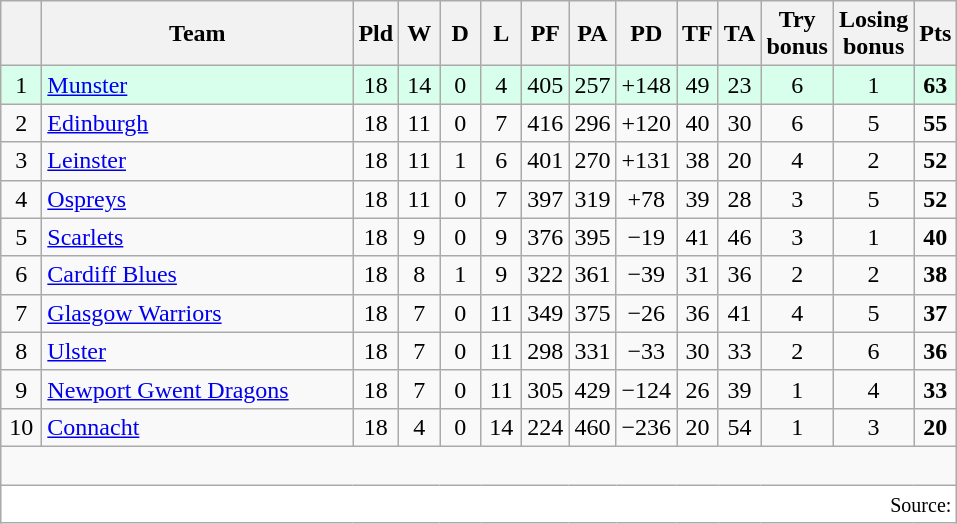<table class="wikitable" style="float:left; margin-right:15px; text-align: center;">
<tr>
<th width="20"></th>
<th style="width:200px;">Team</th>
<th width="20">Pld</th>
<th width="20">W</th>
<th width="20">D</th>
<th width="20">L</th>
<th width="20">PF</th>
<th width="20">PA</th>
<th width="20">PD</th>
<th width="20">TF</th>
<th width="20">TA</th>
<th width="20">Try bonus</th>
<th width="20">Losing bonus</th>
<th width="20">Pts</th>
</tr>
<tr style="background:#d8ffeb; text-align:center;">
<td>1</td>
<td align=left> <a href='#'>Munster</a></td>
<td>18</td>
<td>14</td>
<td>0</td>
<td>4</td>
<td>405</td>
<td>257</td>
<td>+148</td>
<td>49</td>
<td>23</td>
<td>6</td>
<td>1</td>
<td><strong>63</strong></td>
</tr>
<tr>
<td>2</td>
<td align=left> <a href='#'>Edinburgh</a></td>
<td>18</td>
<td>11</td>
<td>0</td>
<td>7</td>
<td>416</td>
<td>296</td>
<td>+120</td>
<td>40</td>
<td>30</td>
<td>6</td>
<td>5</td>
<td><strong>55</strong></td>
</tr>
<tr>
<td>3</td>
<td align=left> <a href='#'>Leinster</a></td>
<td>18</td>
<td>11</td>
<td>1</td>
<td>6</td>
<td>401</td>
<td>270</td>
<td>+131</td>
<td>38</td>
<td>20</td>
<td>4</td>
<td>2</td>
<td><strong>52</strong></td>
</tr>
<tr>
<td>4</td>
<td align=left> <a href='#'>Ospreys</a></td>
<td>18</td>
<td>11</td>
<td>0</td>
<td>7</td>
<td>397</td>
<td>319</td>
<td>+78</td>
<td>39</td>
<td>28</td>
<td>3</td>
<td>5</td>
<td><strong>52</strong></td>
</tr>
<tr>
<td>5</td>
<td align=left> <a href='#'>Scarlets</a></td>
<td>18</td>
<td>9</td>
<td>0</td>
<td>9</td>
<td>376</td>
<td>395</td>
<td>−19</td>
<td>41</td>
<td>46</td>
<td>3</td>
<td>1</td>
<td><strong>40</strong></td>
</tr>
<tr>
<td>6</td>
<td align=left> <a href='#'>Cardiff Blues</a></td>
<td>18</td>
<td>8</td>
<td>1</td>
<td>9</td>
<td>322</td>
<td>361</td>
<td>−39</td>
<td>31</td>
<td>36</td>
<td>2</td>
<td>2</td>
<td><strong>38</strong></td>
</tr>
<tr>
<td>7</td>
<td align=left> <a href='#'>Glasgow Warriors</a></td>
<td>18</td>
<td>7</td>
<td>0</td>
<td>11</td>
<td>349</td>
<td>375</td>
<td>−26</td>
<td>36</td>
<td>41</td>
<td>4</td>
<td>5</td>
<td><strong>37</strong></td>
</tr>
<tr>
<td>8</td>
<td align=left> <a href='#'>Ulster</a></td>
<td>18</td>
<td>7</td>
<td>0</td>
<td>11</td>
<td>298</td>
<td>331</td>
<td>−33</td>
<td>30</td>
<td>33</td>
<td>2</td>
<td>6</td>
<td><strong>36</strong></td>
</tr>
<tr>
<td>9</td>
<td align=left> <a href='#'>Newport Gwent Dragons</a></td>
<td>18</td>
<td>7</td>
<td>0</td>
<td>11</td>
<td>305</td>
<td>429</td>
<td>−124</td>
<td>26</td>
<td>39</td>
<td>1</td>
<td>4</td>
<td><strong>33</strong></td>
</tr>
<tr>
<td>10</td>
<td align=left> <a href='#'>Connacht</a></td>
<td>18</td>
<td>4</td>
<td>0</td>
<td>14</td>
<td>224</td>
<td>460</td>
<td>−236</td>
<td>20</td>
<td>54</td>
<td>1</td>
<td>3</td>
<td><strong>20</strong></td>
</tr>
<tr>
<td colspan="14"><br></td>
</tr>
<tr>
<td colspan="14" style="text-align:right; background:#fff;" cellpadding="0" cellspacing="0"><small>Source: </small></td>
</tr>
</table>
